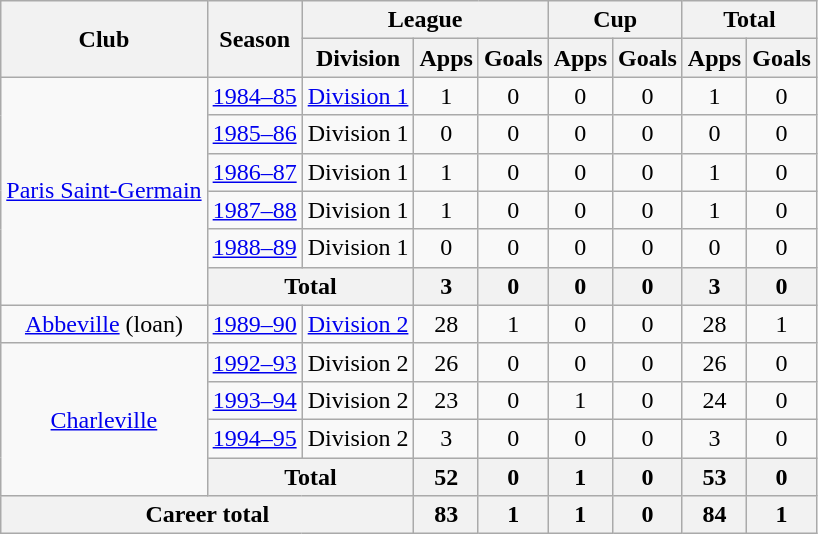<table class="wikitable" style="text-align:center">
<tr>
<th rowspan="2">Club</th>
<th rowspan="2">Season</th>
<th colspan="3">League</th>
<th colspan="2">Cup</th>
<th colspan="2">Total</th>
</tr>
<tr>
<th>Division</th>
<th>Apps</th>
<th>Goals</th>
<th>Apps</th>
<th>Goals</th>
<th>Apps</th>
<th>Goals</th>
</tr>
<tr>
<td rowspan="6"><a href='#'>Paris Saint-Germain</a></td>
<td><a href='#'>1984–85</a></td>
<td><a href='#'>Division 1</a></td>
<td>1</td>
<td>0</td>
<td>0</td>
<td>0</td>
<td>1</td>
<td>0</td>
</tr>
<tr>
<td><a href='#'>1985–86</a></td>
<td>Division 1</td>
<td>0</td>
<td>0</td>
<td>0</td>
<td>0</td>
<td>0</td>
<td>0</td>
</tr>
<tr>
<td><a href='#'>1986–87</a></td>
<td>Division 1</td>
<td>1</td>
<td>0</td>
<td>0</td>
<td>0</td>
<td>1</td>
<td>0</td>
</tr>
<tr>
<td><a href='#'>1987–88</a></td>
<td>Division 1</td>
<td>1</td>
<td>0</td>
<td>0</td>
<td>0</td>
<td>1</td>
<td>0</td>
</tr>
<tr>
<td><a href='#'>1988–89</a></td>
<td>Division 1</td>
<td>0</td>
<td>0</td>
<td>0</td>
<td>0</td>
<td>0</td>
<td>0</td>
</tr>
<tr>
<th colspan="2">Total</th>
<th>3</th>
<th>0</th>
<th>0</th>
<th>0</th>
<th>3</th>
<th>0</th>
</tr>
<tr>
<td><a href='#'>Abbeville</a> (loan)</td>
<td><a href='#'>1989–90</a></td>
<td><a href='#'>Division 2</a></td>
<td>28</td>
<td>1</td>
<td>0</td>
<td>0</td>
<td>28</td>
<td>1</td>
</tr>
<tr>
<td rowspan="4"><a href='#'>Charleville</a></td>
<td><a href='#'>1992–93</a></td>
<td>Division 2</td>
<td>26</td>
<td>0</td>
<td>0</td>
<td>0</td>
<td>26</td>
<td>0</td>
</tr>
<tr>
<td><a href='#'>1993–94</a></td>
<td>Division 2</td>
<td>23</td>
<td>0</td>
<td>1</td>
<td>0</td>
<td>24</td>
<td>0</td>
</tr>
<tr>
<td><a href='#'>1994–95</a></td>
<td>Division 2</td>
<td>3</td>
<td>0</td>
<td>0</td>
<td>0</td>
<td>3</td>
<td>0</td>
</tr>
<tr>
<th colspan="2">Total</th>
<th>52</th>
<th>0</th>
<th>1</th>
<th>0</th>
<th>53</th>
<th>0</th>
</tr>
<tr>
<th colspan="3">Career total</th>
<th>83</th>
<th>1</th>
<th>1</th>
<th>0</th>
<th>84</th>
<th>1</th>
</tr>
</table>
